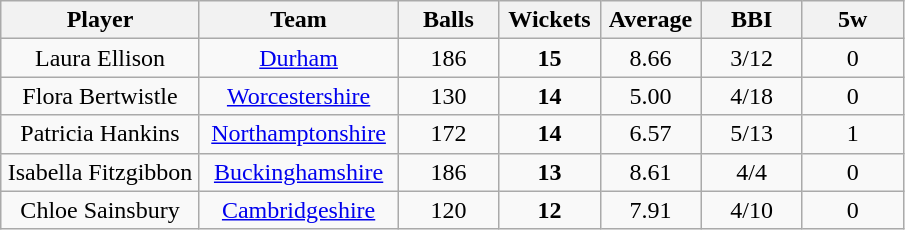<table class="wikitable" style="text-align:center">
<tr>
<th width=125>Player</th>
<th width=125>Team</th>
<th width=60>Balls</th>
<th width=60>Wickets</th>
<th width=60>Average</th>
<th width=60>BBI</th>
<th width=60>5w</th>
</tr>
<tr>
<td>Laura Ellison</td>
<td><a href='#'>Durham</a></td>
<td>186</td>
<td><strong>15</strong></td>
<td>8.66</td>
<td>3/12</td>
<td>0</td>
</tr>
<tr>
<td>Flora Bertwistle</td>
<td><a href='#'>Worcestershire</a></td>
<td>130</td>
<td><strong>14</strong></td>
<td>5.00</td>
<td>4/18</td>
<td>0</td>
</tr>
<tr>
<td>Patricia Hankins</td>
<td><a href='#'>Northamptonshire</a></td>
<td>172</td>
<td><strong>14</strong></td>
<td>6.57</td>
<td>5/13</td>
<td>1</td>
</tr>
<tr>
<td>Isabella Fitzgibbon</td>
<td><a href='#'>Buckinghamshire</a></td>
<td>186</td>
<td><strong>13</strong></td>
<td>8.61</td>
<td>4/4</td>
<td>0</td>
</tr>
<tr>
<td>Chloe Sainsbury</td>
<td><a href='#'>Cambridgeshire</a></td>
<td>120</td>
<td><strong>12</strong></td>
<td>7.91</td>
<td>4/10</td>
<td>0</td>
</tr>
</table>
